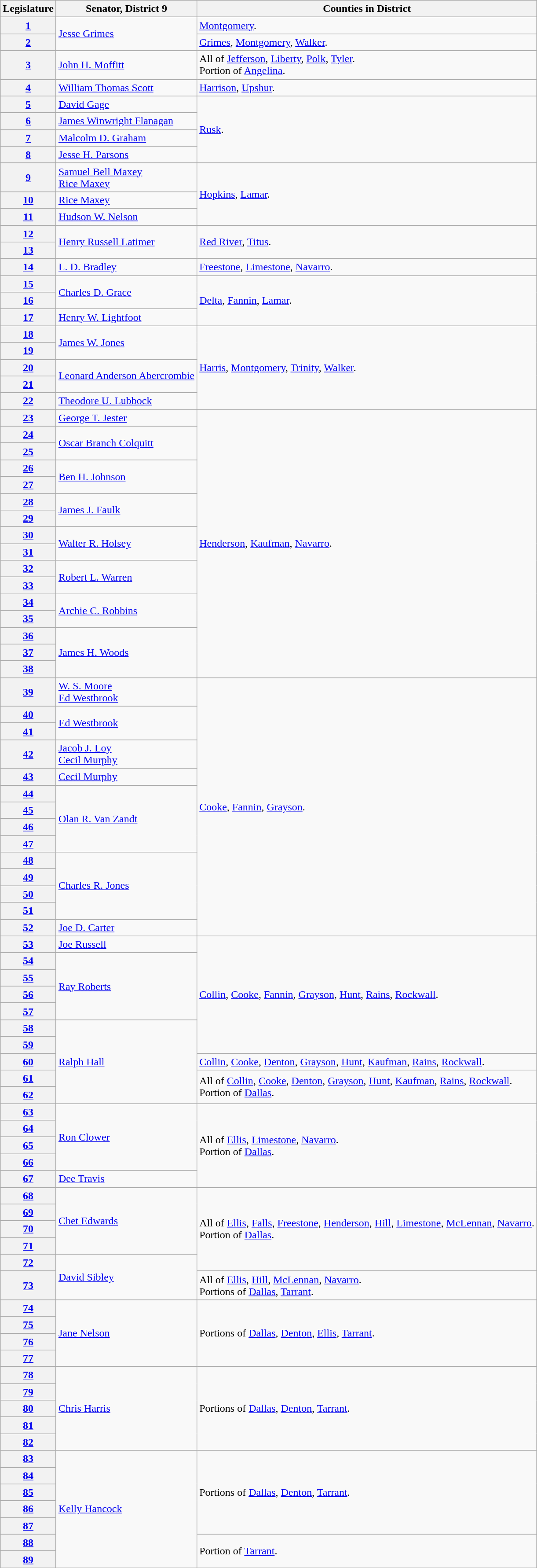<table class="wikitable">
<tr>
<th>Legislature</th>
<th>Senator, District 9</th>
<th>Counties in District</th>
</tr>
<tr>
<th><a href='#'>1</a></th>
<td rowspan=2><a href='#'>Jesse Grimes</a></td>
<td><a href='#'>Montgomery</a>.</td>
</tr>
<tr>
<th><a href='#'>2</a></th>
<td><a href='#'>Grimes</a>, <a href='#'>Montgomery</a>, <a href='#'>Walker</a>.</td>
</tr>
<tr>
<th><a href='#'>3</a></th>
<td><a href='#'>John H. Moffitt</a></td>
<td>All of <a href='#'>Jefferson</a>, <a href='#'>Liberty</a>, <a href='#'>Polk</a>, <a href='#'>Tyler</a>.<br>Portion of <a href='#'>Angelina</a>.</td>
</tr>
<tr>
<th><a href='#'>4</a></th>
<td><a href='#'>William Thomas Scott</a></td>
<td><a href='#'>Harrison</a>, <a href='#'>Upshur</a>.</td>
</tr>
<tr>
<th><a href='#'>5</a></th>
<td><a href='#'>David Gage</a></td>
<td rowspan=4><a href='#'>Rusk</a>.</td>
</tr>
<tr>
<th><a href='#'>6</a></th>
<td><a href='#'>James Winwright Flanagan</a></td>
</tr>
<tr>
<th><a href='#'>7</a></th>
<td><a href='#'>Malcolm D. Graham</a></td>
</tr>
<tr>
<th><a href='#'>8</a></th>
<td><a href='#'>Jesse H. Parsons</a></td>
</tr>
<tr>
<th><a href='#'>9</a></th>
<td><a href='#'>Samuel Bell Maxey</a><br><a href='#'>Rice Maxey</a></td>
<td rowspan=3><a href='#'>Hopkins</a>, <a href='#'>Lamar</a>.</td>
</tr>
<tr>
<th><a href='#'>10</a></th>
<td><a href='#'>Rice Maxey</a></td>
</tr>
<tr>
<th><a href='#'>11</a></th>
<td><a href='#'>Hudson W. Nelson</a></td>
</tr>
<tr>
<th><a href='#'>12</a></th>
<td rowspan=2><a href='#'>Henry Russell Latimer</a></td>
<td rowspan=2><a href='#'>Red River</a>, <a href='#'>Titus</a>.</td>
</tr>
<tr>
<th><a href='#'>13</a></th>
</tr>
<tr>
<th><a href='#'>14</a></th>
<td><a href='#'>L. D. Bradley</a></td>
<td><a href='#'>Freestone</a>, <a href='#'>Limestone</a>, <a href='#'>Navarro</a>.</td>
</tr>
<tr>
<th><a href='#'>15</a></th>
<td rowspan=2><a href='#'>Charles D. Grace</a></td>
<td rowspan=3><a href='#'>Delta</a>, <a href='#'>Fannin</a>, <a href='#'>Lamar</a>.</td>
</tr>
<tr>
<th><a href='#'>16</a></th>
</tr>
<tr>
<th><a href='#'>17</a></th>
<td><a href='#'>Henry W. Lightfoot</a></td>
</tr>
<tr>
<th><a href='#'>18</a></th>
<td rowspan=2><a href='#'>James W. Jones</a></td>
<td rowspan=5><a href='#'>Harris</a>, <a href='#'>Montgomery</a>, <a href='#'>Trinity</a>, <a href='#'>Walker</a>.</td>
</tr>
<tr>
<th><a href='#'>19</a></th>
</tr>
<tr>
<th><a href='#'>20</a></th>
<td rowspan=2><a href='#'>Leonard Anderson Abercrombie</a></td>
</tr>
<tr>
<th><a href='#'>21</a></th>
</tr>
<tr>
<th><a href='#'>22</a></th>
<td><a href='#'>Theodore U. Lubbock</a></td>
</tr>
<tr>
<th><a href='#'>23</a></th>
<td><a href='#'>George T. Jester</a></td>
<td rowspan=16><a href='#'>Henderson</a>, <a href='#'>Kaufman</a>, <a href='#'>Navarro</a>.</td>
</tr>
<tr>
<th><a href='#'>24</a></th>
<td rowspan=2><a href='#'>Oscar Branch Colquitt</a></td>
</tr>
<tr>
<th><a href='#'>25</a></th>
</tr>
<tr>
<th><a href='#'>26</a></th>
<td rowspan=2><a href='#'>Ben H. Johnson</a></td>
</tr>
<tr>
<th><a href='#'>27</a></th>
</tr>
<tr>
<th><a href='#'>28</a></th>
<td rowspan=2><a href='#'>James J. Faulk</a></td>
</tr>
<tr>
<th><a href='#'>29</a></th>
</tr>
<tr>
<th><a href='#'>30</a></th>
<td rowspan=2><a href='#'>Walter R. Holsey</a></td>
</tr>
<tr>
<th><a href='#'>31</a></th>
</tr>
<tr>
<th><a href='#'>32</a></th>
<td rowspan=2><a href='#'>Robert L. Warren</a></td>
</tr>
<tr>
<th><a href='#'>33</a></th>
</tr>
<tr>
<th><a href='#'>34</a></th>
<td rowspan=2><a href='#'>Archie C. Robbins</a></td>
</tr>
<tr>
<th><a href='#'>35</a></th>
</tr>
<tr>
<th><a href='#'>36</a></th>
<td rowspan=3><a href='#'>James H. Woods</a></td>
</tr>
<tr>
<th><a href='#'>37</a></th>
</tr>
<tr>
<th><a href='#'>38</a></th>
</tr>
<tr>
<th><a href='#'>39</a></th>
<td><a href='#'>W. S. Moore</a><br><a href='#'>Ed Westbrook</a></td>
<td rowspan=14><a href='#'>Cooke</a>, <a href='#'>Fannin</a>, <a href='#'>Grayson</a>.</td>
</tr>
<tr>
<th><a href='#'>40</a></th>
<td rowspan=2><a href='#'>Ed Westbrook</a></td>
</tr>
<tr>
<th><a href='#'>41</a></th>
</tr>
<tr>
<th><a href='#'>42</a></th>
<td><a href='#'>Jacob J. Loy</a><br><a href='#'>Cecil Murphy</a></td>
</tr>
<tr>
<th><a href='#'>43</a></th>
<td><a href='#'>Cecil Murphy</a></td>
</tr>
<tr>
<th><a href='#'>44</a></th>
<td rowspan=4><a href='#'>Olan R. Van Zandt</a></td>
</tr>
<tr>
<th><a href='#'>45</a></th>
</tr>
<tr>
<th><a href='#'>46</a></th>
</tr>
<tr>
<th><a href='#'>47</a></th>
</tr>
<tr>
<th><a href='#'>48</a></th>
<td rowspan=4><a href='#'>Charles R. Jones</a></td>
</tr>
<tr>
<th><a href='#'>49</a></th>
</tr>
<tr>
<th><a href='#'>50</a></th>
</tr>
<tr>
<th><a href='#'>51</a></th>
</tr>
<tr>
<th><a href='#'>52</a></th>
<td><a href='#'>Joe D. Carter</a></td>
</tr>
<tr>
<th><a href='#'>53</a></th>
<td><a href='#'>Joe Russell</a></td>
<td rowspan=7><a href='#'>Collin</a>, <a href='#'>Cooke</a>, <a href='#'>Fannin</a>, <a href='#'>Grayson</a>, <a href='#'>Hunt</a>, <a href='#'>Rains</a>, <a href='#'>Rockwall</a>.</td>
</tr>
<tr>
<th><a href='#'>54</a></th>
<td rowspan=4><a href='#'>Ray Roberts</a></td>
</tr>
<tr>
<th><a href='#'>55</a></th>
</tr>
<tr>
<th><a href='#'>56</a></th>
</tr>
<tr>
<th><a href='#'>57</a></th>
</tr>
<tr>
<th><a href='#'>58</a></th>
<td rowspan=5><a href='#'>Ralph Hall</a></td>
</tr>
<tr>
<th><a href='#'>59</a></th>
</tr>
<tr>
<th><a href='#'>60</a></th>
<td><a href='#'>Collin</a>, <a href='#'>Cooke</a>, <a href='#'>Denton</a>, <a href='#'>Grayson</a>, <a href='#'>Hunt</a>, <a href='#'>Kaufman</a>, <a href='#'>Rains</a>, <a href='#'>Rockwall</a>.</td>
</tr>
<tr>
<th><a href='#'>61</a></th>
<td rowspan=2>All of <a href='#'>Collin</a>, <a href='#'>Cooke</a>, <a href='#'>Denton</a>, <a href='#'>Grayson</a>, <a href='#'>Hunt</a>, <a href='#'>Kaufman</a>, <a href='#'>Rains</a>, <a href='#'>Rockwall</a>.<br>Portion of <a href='#'>Dallas</a>.</td>
</tr>
<tr>
<th><a href='#'>62</a></th>
</tr>
<tr>
<th><a href='#'>63</a></th>
<td rowspan=4><a href='#'>Ron Clower</a></td>
<td rowspan=5>All of <a href='#'>Ellis</a>, <a href='#'>Limestone</a>, <a href='#'>Navarro</a>.<br>Portion of <a href='#'>Dallas</a>.</td>
</tr>
<tr>
<th><a href='#'>64</a></th>
</tr>
<tr>
<th><a href='#'>65</a></th>
</tr>
<tr>
<th><a href='#'>66</a></th>
</tr>
<tr>
<th><a href='#'>67</a></th>
<td><a href='#'>Dee Travis</a></td>
</tr>
<tr>
<th><a href='#'>68</a></th>
<td rowspan=4><a href='#'>Chet Edwards</a></td>
<td rowspan=5>All of <a href='#'>Ellis</a>, <a href='#'>Falls</a>, <a href='#'>Freestone</a>, <a href='#'>Henderson</a>, <a href='#'>Hill</a>, <a href='#'>Limestone</a>, <a href='#'>McLennan</a>, <a href='#'>Navarro</a>.<br>Portion of <a href='#'>Dallas</a>.</td>
</tr>
<tr>
<th><a href='#'>69</a></th>
</tr>
<tr>
<th><a href='#'>70</a></th>
</tr>
<tr>
<th><a href='#'>71</a></th>
</tr>
<tr>
<th><a href='#'>72</a></th>
<td rowspan=2><a href='#'>David Sibley</a></td>
</tr>
<tr>
<th><a href='#'>73</a></th>
<td>All of <a href='#'>Ellis</a>, <a href='#'>Hill</a>, <a href='#'>McLennan</a>, <a href='#'>Navarro</a>.<br>Portions of <a href='#'>Dallas</a>, <a href='#'>Tarrant</a>.</td>
</tr>
<tr>
<th><a href='#'>74</a></th>
<td rowspan=4><a href='#'>Jane Nelson</a></td>
<td rowspan=4>Portions of <a href='#'>Dallas</a>, <a href='#'>Denton</a>, <a href='#'>Ellis</a>, <a href='#'>Tarrant</a>.</td>
</tr>
<tr>
<th><a href='#'>75</a></th>
</tr>
<tr>
<th><a href='#'>76</a></th>
</tr>
<tr>
<th><a href='#'>77</a></th>
</tr>
<tr>
<th><a href='#'>78</a></th>
<td rowspan=5><a href='#'>Chris Harris</a></td>
<td rowspan=5>Portions of <a href='#'>Dallas</a>, <a href='#'>Denton</a>, <a href='#'>Tarrant</a>.</td>
</tr>
<tr>
<th><a href='#'>79</a></th>
</tr>
<tr>
<th><a href='#'>80</a></th>
</tr>
<tr>
<th><a href='#'>81</a></th>
</tr>
<tr>
<th><a href='#'>82</a></th>
</tr>
<tr>
<th><a href='#'>83</a></th>
<td rowspan=7><a href='#'>Kelly Hancock</a></td>
<td rowspan=5>Portions of <a href='#'>Dallas</a>, <a href='#'>Denton</a>, <a href='#'>Tarrant</a>.</td>
</tr>
<tr>
<th><a href='#'>84</a></th>
</tr>
<tr>
<th><a href='#'>85</a></th>
</tr>
<tr>
<th><a href='#'>86</a></th>
</tr>
<tr>
<th><a href='#'>87</a></th>
</tr>
<tr>
<th><a href='#'>88</a></th>
<td rowspan=2>Portion of <a href='#'>Tarrant</a>.</td>
</tr>
<tr>
<th><a href='#'>89</a></th>
</tr>
</table>
